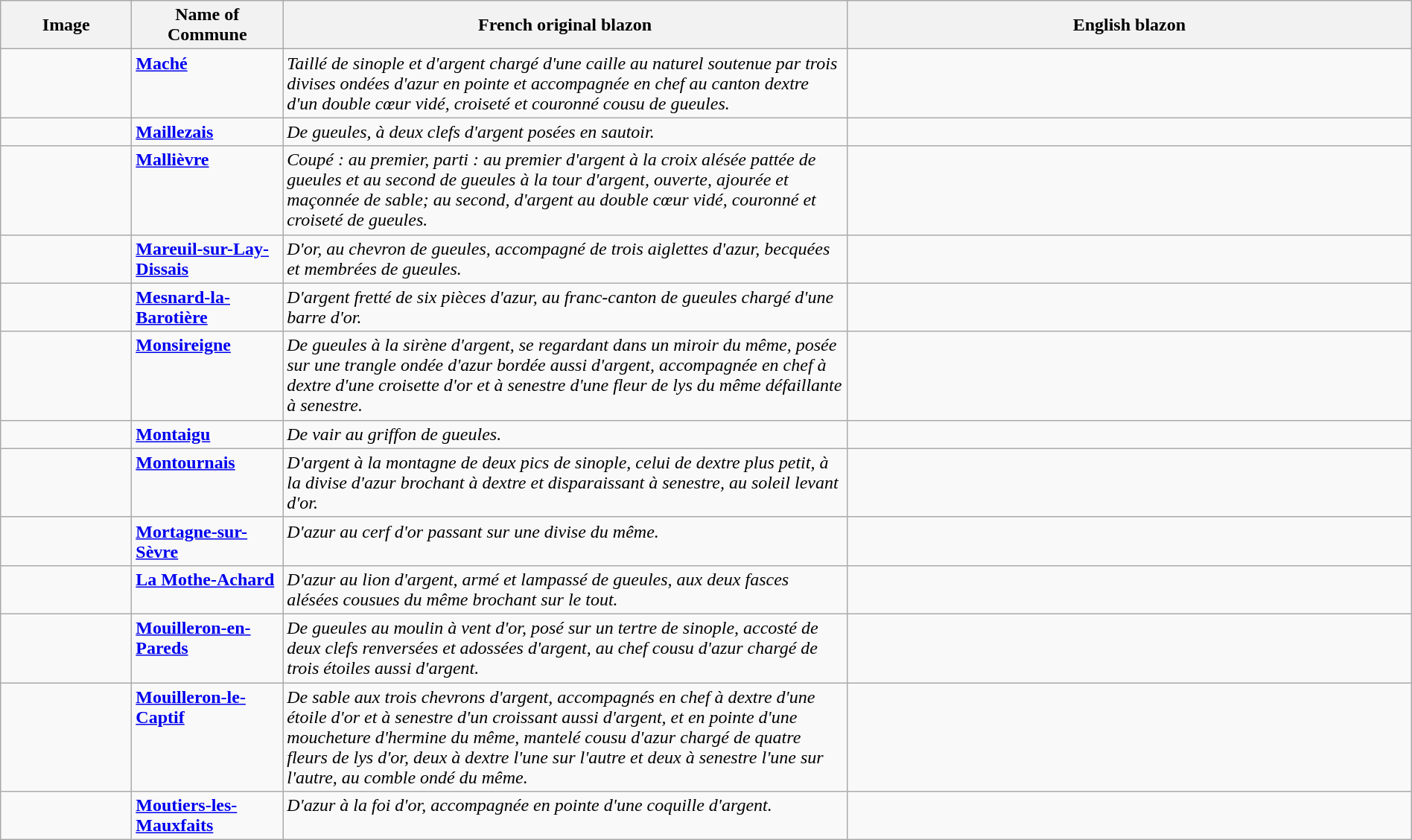<table class="wikitable" style="width:100%;">
<tr>
<th style="width:110px;">Image</th>
<th>Name of Commune</th>
<th style="width:40%;">French original blazon</th>
<th style="width:40%;">English blazon</th>
</tr>
<tr valign=top>
<td align=center></td>
<td><strong><a href='#'>Maché</a></strong></td>
<td><em>Taillé de sinople et d'argent chargé d'une caille au naturel soutenue par trois divises ondées d'azur en pointe et accompagnée en chef au canton dextre d'un double cœur vidé, croiseté et couronné cousu de gueules.</em></td>
<td></td>
</tr>
<tr valign=top>
<td align=center></td>
<td><strong><a href='#'>Maillezais</a></strong></td>
<td><em>De gueules, à deux clefs d'argent posées en sautoir.</em></td>
<td></td>
</tr>
<tr valign=top>
<td align=center></td>
<td><strong><a href='#'>Mallièvre</a></strong></td>
<td><em>Coupé : au premier, parti : au premier d'argent à la croix alésée pattée de gueules et au second de gueules à la tour d'argent, ouverte, ajourée et maçonnée de sable; au second, d'argent au double cœur vidé, couronné et croiseté de gueules.</em></td>
<td></td>
</tr>
<tr valign=top>
<td align=center></td>
<td><strong><a href='#'>Mareuil-sur-Lay-Dissais</a></strong></td>
<td><em>D'or, au chevron de gueules, accompagné de trois aiglettes d'azur, becquées et membrées de gueules.</em></td>
<td></td>
</tr>
<tr valign=top>
<td align=center></td>
<td><strong><a href='#'>Mesnard-la-Barotière</a></strong></td>
<td><em>D'argent fretté de six pièces d'azur, au franc-canton de gueules chargé d'une barre d'or.</em></td>
<td></td>
</tr>
<tr valign=top>
<td align=center></td>
<td><strong><a href='#'>Monsireigne</a></strong></td>
<td><em>De gueules à la sirène d'argent, se regardant dans un miroir du même, posée sur une trangle ondée d'azur bordée aussi d'argent, accompagnée en chef à dextre d'une croisette d'or et à senestre d'une fleur de lys du même défaillante à senestre.</em></td>
<td></td>
</tr>
<tr valign=top>
<td align=center></td>
<td><strong><a href='#'>Montaigu</a></strong></td>
<td><em>De vair au griffon de gueules.</em></td>
<td></td>
</tr>
<tr valign=top>
<td align=center></td>
<td><strong><a href='#'>Montournais</a></strong></td>
<td><em>D'argent à la montagne de deux pics de sinople, celui de dextre plus petit, à la divise d'azur brochant à dextre et disparaissant à senestre, au soleil levant d'or.</em></td>
<td></td>
</tr>
<tr valign=top>
<td align=center></td>
<td><strong><a href='#'>Mortagne-sur-Sèvre</a></strong></td>
<td><em>D'azur au cerf d'or passant sur une divise du même.</em></td>
<td></td>
</tr>
<tr valign=top>
<td align=center></td>
<td><strong><a href='#'>La Mothe-Achard</a></strong></td>
<td><em>D'azur au lion d'argent, armé et lampassé de gueules, aux deux fasces alésées cousues du même brochant sur le tout.</em></td>
<td></td>
</tr>
<tr valign=top>
<td align=center></td>
<td><strong><a href='#'>Mouilleron-en-Pareds</a></strong></td>
<td><em>De gueules au moulin à vent d'or, posé sur un tertre de sinople, accosté de deux clefs renversées et adossées d'argent, au chef cousu d'azur chargé de trois étoiles aussi d'argent.</em></td>
<td></td>
</tr>
<tr valign=top>
<td align=center></td>
<td><strong><a href='#'>Mouilleron-le-Captif</a></strong></td>
<td><em>De sable aux trois chevrons d'argent, accompagnés en chef à dextre d'une étoile d'or et à senestre d'un croissant aussi d'argent, et en pointe d'une moucheture d'hermine du même, mantelé cousu d'azur chargé de quatre fleurs de lys d'or, deux à dextre l'une sur l'autre et deux à senestre l'une sur l'autre, au comble ondé du même.</em></td>
<td></td>
</tr>
<tr valign=top>
<td align=center></td>
<td><strong><a href='#'>Moutiers-les-Mauxfaits</a></strong></td>
<td><em>D'azur à la foi d'or, accompagnée en pointe d'une coquille d'argent.</em></td>
<td></td>
</tr>
</table>
